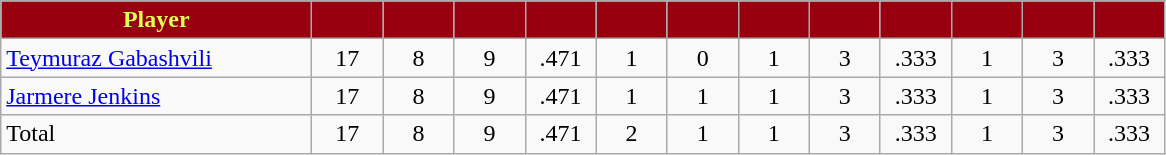<table class="wikitable" style="text-align:center">
<tr>
<th style="background:#98000F; color:#DDFF55" width="200px">Player</th>
<th style="background:#98000F; color:#DDFF55" width="40px"></th>
<th style="background:#98000F; color:#DDFF55" width="40px"></th>
<th style="background:#98000F; color:#DDFF55" width="40px"></th>
<th style="background:#98000F; color:#DDFF55" width="40px"></th>
<th style="background:#98000F; color:#DDFF55" width="40px"></th>
<th style="background:#98000F; color:#DDFF55" width="40px"></th>
<th style="background:#98000F; color:#DDFF55" width="40px"></th>
<th style="background:#98000F; color:#DDFF55" width="40px"></th>
<th style="background:#98000F; color:#DDFF55" width="40px"></th>
<th style="background:#98000F; color:#DDFF55" width="40px"></th>
<th style="background:#98000F; color:#DDFF55" width="40px"></th>
<th style="background:#98000F; color:#DDFF55" width="40px"></th>
</tr>
<tr>
<td style="text-align:left"><a href='#'>Teymuraz Gabashvili</a></td>
<td>17</td>
<td>8</td>
<td>9</td>
<td>.471</td>
<td>1</td>
<td>0</td>
<td>1</td>
<td>3</td>
<td>.333</td>
<td>1</td>
<td>3</td>
<td>.333</td>
</tr>
<tr>
<td style="text-align:left"><a href='#'>Jarmere Jenkins</a></td>
<td>17</td>
<td>8</td>
<td>9</td>
<td>.471</td>
<td>1</td>
<td>1</td>
<td>1</td>
<td>3</td>
<td>.333</td>
<td>1</td>
<td>3</td>
<td>.333</td>
</tr>
<tr>
<td style="text-align:left">Total</td>
<td>17</td>
<td>8</td>
<td>9</td>
<td>.471</td>
<td>2</td>
<td>1</td>
<td>1</td>
<td>3</td>
<td>.333</td>
<td>1</td>
<td>3</td>
<td>.333</td>
</tr>
</table>
